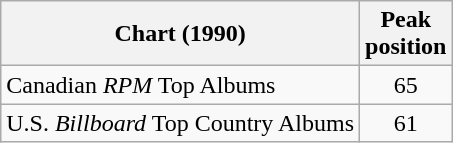<table class="wikitable">
<tr>
<th>Chart (1990)</th>
<th>Peak<br>position</th>
</tr>
<tr>
<td>Canadian <em>RPM</em> Top Albums</td>
<td align="center">65</td>
</tr>
<tr>
<td>U.S. <em>Billboard</em> Top Country Albums</td>
<td align="center">61</td>
</tr>
</table>
